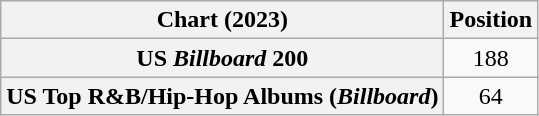<table class="wikitable sortable plainrowheaders" style="text-align:center">
<tr>
<th scope="col">Chart (2023)</th>
<th scope="col">Position</th>
</tr>
<tr>
<th scope="row">US <em>Billboard</em> 200</th>
<td>188</td>
</tr>
<tr>
<th scope="row">US Top R&B/Hip-Hop Albums (<em>Billboard</em>)</th>
<td>64</td>
</tr>
</table>
